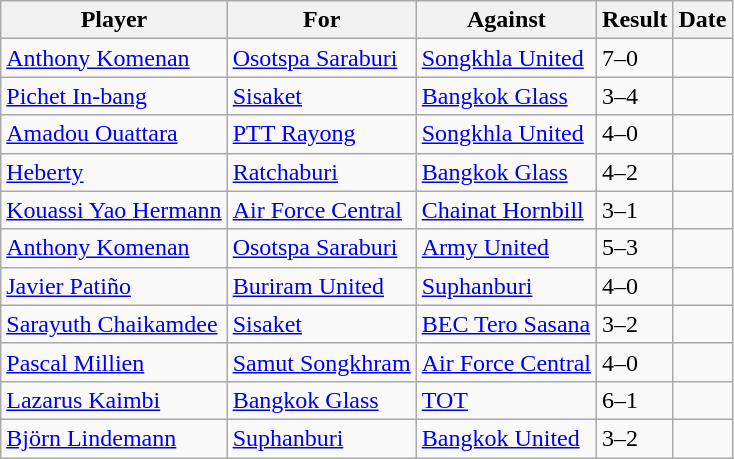<table class="wikitable sortable">
<tr>
<th>Player</th>
<th>For</th>
<th>Against</th>
<th align=center>Result</th>
<th>Date</th>
</tr>
<tr>
<td> <a href='#'>Anthony Komenan</a></td>
<td><a href='#'>Osotspa Saraburi</a></td>
<td><a href='#'>Songkhla United</a></td>
<td>7–0</td>
<td></td>
</tr>
<tr>
<td> <a href='#'>Pichet In-bang</a></td>
<td><a href='#'>Sisaket</a></td>
<td><a href='#'>Bangkok Glass</a></td>
<td>3–4</td>
<td></td>
</tr>
<tr>
<td> <a href='#'>Amadou Ouattara</a></td>
<td><a href='#'>PTT Rayong</a></td>
<td><a href='#'>Songkhla United</a></td>
<td>4–0</td>
<td></td>
</tr>
<tr>
<td> <a href='#'>Heberty</a></td>
<td><a href='#'>Ratchaburi</a></td>
<td><a href='#'>Bangkok Glass</a></td>
<td>4–2</td>
<td></td>
</tr>
<tr>
<td> <a href='#'>Kouassi Yao Hermann</a></td>
<td><a href='#'>Air Force Central</a></td>
<td><a href='#'>Chainat Hornbill</a></td>
<td>3–1</td>
<td></td>
</tr>
<tr>
<td> <a href='#'>Anthony Komenan</a></td>
<td><a href='#'>Osotspa Saraburi</a></td>
<td><a href='#'>Army United</a></td>
<td>5–3</td>
<td></td>
</tr>
<tr>
<td> <a href='#'>Javier Patiño</a></td>
<td><a href='#'>Buriram United</a></td>
<td><a href='#'>Suphanburi</a></td>
<td>4–0</td>
<td></td>
</tr>
<tr>
<td> <a href='#'>Sarayuth Chaikamdee</a></td>
<td><a href='#'>Sisaket</a></td>
<td><a href='#'>BEC Tero Sasana</a></td>
<td>3–2</td>
<td></td>
</tr>
<tr>
<td> <a href='#'>Pascal Millien</a></td>
<td><a href='#'>Samut Songkhram</a></td>
<td><a href='#'>Air Force Central</a></td>
<td>4–0</td>
<td></td>
</tr>
<tr>
<td> <a href='#'>Lazarus Kaimbi</a></td>
<td><a href='#'>Bangkok Glass</a></td>
<td><a href='#'>TOT</a></td>
<td>6–1</td>
<td></td>
</tr>
<tr>
<td> <a href='#'>Björn Lindemann</a></td>
<td><a href='#'>Suphanburi</a></td>
<td><a href='#'>Bangkok United</a></td>
<td>3–2</td>
<td></td>
</tr>
</table>
